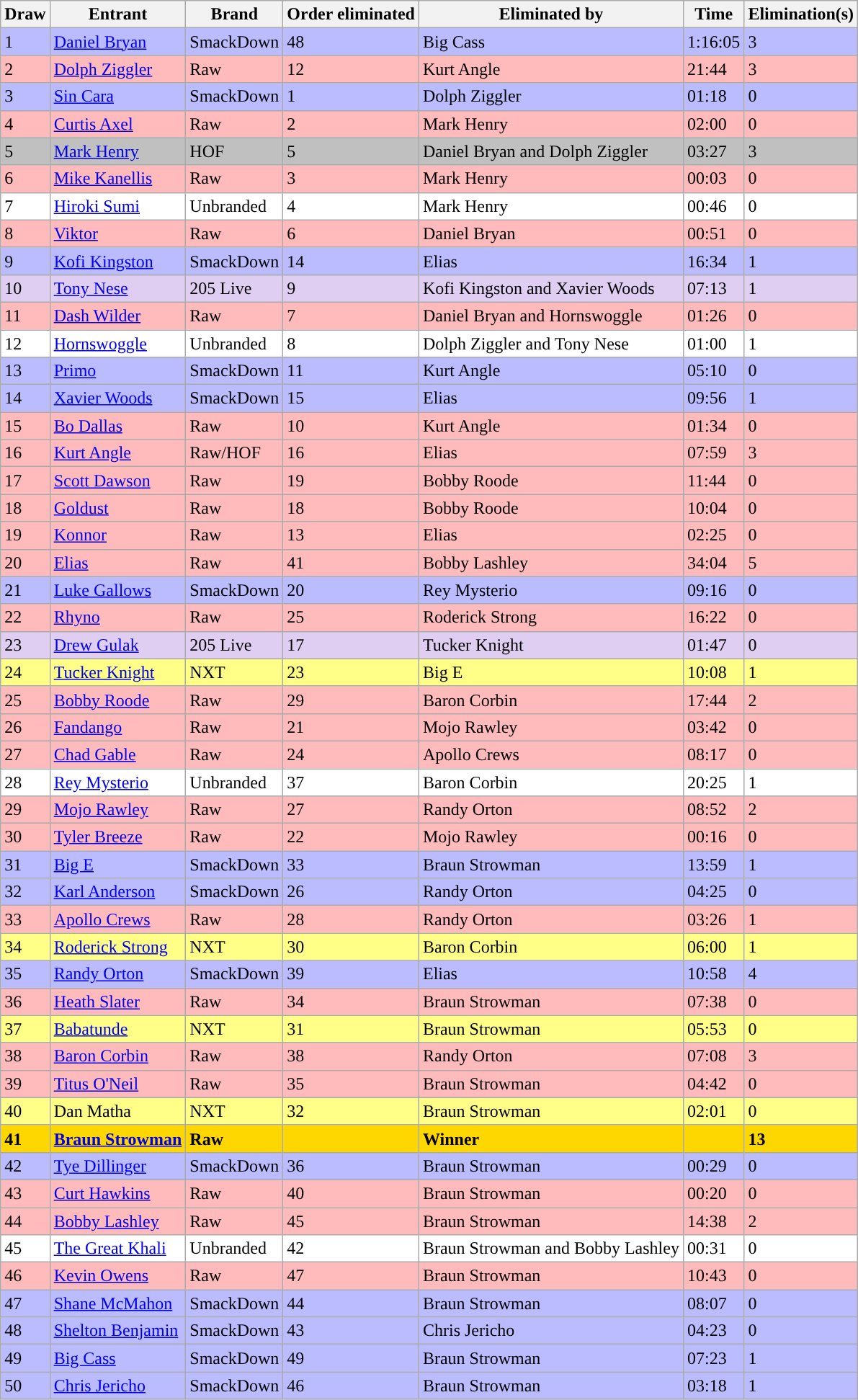<table class="wikitable sortable">
<tr>
<th>Draw</th>
<th>Entrant</th>
<th>Brand</th>
<th>Order eliminated</th>
<th>Eliminated by</th>
<th>Time</th>
<th>Elimination(s)</th>
</tr>
<tr style="background:#BBF">
<td>1</td>
<td><a href='#'>Daniel Bryan</a></td>
<td>SmackDown</td>
<td>48</td>
<td>Big Cass</td>
<td>1:16:05</td>
<td>3</td>
</tr>
<tr style="background:#FBB">
<td>2</td>
<td><a href='#'>Dolph Ziggler</a></td>
<td>Raw</td>
<td>12</td>
<td>Kurt Angle</td>
<td>21:44</td>
<td>3</td>
</tr>
<tr style="background:#BBF">
<td>3</td>
<td><a href='#'>Sin Cara</a></td>
<td>SmackDown</td>
<td>1</td>
<td>Dolph Ziggler</td>
<td>01:18</td>
<td>0</td>
</tr>
<tr style="background:#FBB">
<td>4</td>
<td><a href='#'>Curtis Axel</a></td>
<td>Raw</td>
<td>2</td>
<td>Mark Henry</td>
<td>02:00</td>
<td>0</td>
</tr>
<tr style=" background:silver">
<td>5</td>
<td><a href='#'>Mark Henry</a></td>
<td>HOF</td>
<td>5</td>
<td>Daniel Bryan and Dolph Ziggler</td>
<td>03:27</td>
<td>3</td>
</tr>
<tr style="background:#FBB">
<td>6</td>
<td><a href='#'>Mike Kanellis</a></td>
<td>Raw</td>
<td>3</td>
<td>Mark Henry</td>
<td>00:03</td>
<td>0</td>
</tr>
<tr style="background:#FFF">
<td>7</td>
<td><a href='#'>Hiroki Sumi</a></td>
<td>Unbranded</td>
<td>4</td>
<td>Mark Henry</td>
<td>00:46</td>
<td>0</td>
</tr>
<tr style="background:#FBB">
<td>8</td>
<td><a href='#'>Viktor</a></td>
<td>Raw</td>
<td>6</td>
<td>Daniel Bryan</td>
<td>00:51</td>
<td>0</td>
</tr>
<tr style="background:#BBF">
<td>9</td>
<td><a href='#'>Kofi Kingston</a></td>
<td>SmackDown</td>
<td>14</td>
<td>Elias</td>
<td>16:34</td>
<td>1</td>
</tr>
<tr style="background:#E0CEF2">
<td>10</td>
<td><a href='#'>Tony Nese</a></td>
<td>205 Live</td>
<td>9</td>
<td>Kofi Kingston and Xavier Woods</td>
<td>07:13</td>
<td>1</td>
</tr>
<tr style="background:#FBB">
<td>11</td>
<td><a href='#'>Dash Wilder</a></td>
<td>Raw</td>
<td>7</td>
<td>Daniel Bryan and Hornswoggle</td>
<td>01:26</td>
<td>0</td>
</tr>
<tr style="background:#FFF">
<td>12</td>
<td><a href='#'>Hornswoggle</a></td>
<td>Unbranded</td>
<td>8</td>
<td>Dolph Ziggler and Tony Nese</td>
<td>01:00</td>
<td>1</td>
</tr>
<tr style="background:#BBF">
<td>13</td>
<td><a href='#'>Primo</a></td>
<td>SmackDown</td>
<td>11</td>
<td>Kurt Angle</td>
<td>05:10</td>
<td>0</td>
</tr>
<tr style="background:#BBF">
<td>14</td>
<td><a href='#'>Xavier Woods</a></td>
<td>SmackDown</td>
<td>15</td>
<td>Elias</td>
<td>09:56</td>
<td>1</td>
</tr>
<tr style="background:#FBB">
<td>15</td>
<td><a href='#'>Bo Dallas</a></td>
<td>Raw</td>
<td>10</td>
<td>Kurt Angle</td>
<td>01:34</td>
<td>0</td>
</tr>
<tr style="background:#FBB">
<td>16</td>
<td><a href='#'>Kurt Angle</a></td>
<td>Raw/HOF</td>
<td>16</td>
<td>Elias</td>
<td>07:59</td>
<td>3</td>
</tr>
<tr style="background:#FBB">
<td>17</td>
<td><a href='#'>Scott Dawson</a></td>
<td>Raw</td>
<td>19</td>
<td>Bobby Roode</td>
<td>11:44</td>
<td>0</td>
</tr>
<tr style="background:#FBB">
<td>18</td>
<td><a href='#'>Goldust</a></td>
<td>Raw</td>
<td>18</td>
<td>Bobby Roode</td>
<td>10:04</td>
<td>0</td>
</tr>
<tr style="background:#FBB">
<td>19</td>
<td><a href='#'>Konnor</a></td>
<td>Raw</td>
<td>13</td>
<td>Elias</td>
<td>02:25</td>
<td>0</td>
</tr>
<tr style="background:#FBB">
<td>20</td>
<td><a href='#'>Elias</a></td>
<td>Raw</td>
<td>41</td>
<td>Bobby Lashley</td>
<td>34:04</td>
<td>5</td>
</tr>
<tr style="background:#BBF">
<td>21</td>
<td><a href='#'>Luke Gallows</a></td>
<td>SmackDown</td>
<td>20</td>
<td>Rey Mysterio</td>
<td>09:16</td>
<td>0</td>
</tr>
<tr style="background:#FBB">
<td>22</td>
<td><a href='#'>Rhyno</a></td>
<td>Raw</td>
<td>25</td>
<td>Roderick Strong</td>
<td>16:22</td>
<td>0</td>
</tr>
<tr style="background:#E0CEF2">
<td>23</td>
<td><a href='#'>Drew Gulak</a></td>
<td>205 Live</td>
<td>17</td>
<td>Tucker Knight</td>
<td>01:47</td>
<td>0</td>
</tr>
<tr style="background:#FF8">
<td>24</td>
<td><a href='#'>Tucker Knight</a></td>
<td>NXT</td>
<td>23</td>
<td>Big E</td>
<td>10:08</td>
<td>1</td>
</tr>
<tr style="background:#FBB">
<td>25</td>
<td><a href='#'>Bobby Roode</a></td>
<td>Raw</td>
<td>29</td>
<td>Baron Corbin</td>
<td>17:44</td>
<td>2</td>
</tr>
<tr style="background:#FBB">
<td>26</td>
<td><a href='#'>Fandango</a></td>
<td>Raw</td>
<td>21</td>
<td>Mojo Rawley</td>
<td>03:42</td>
<td>0</td>
</tr>
<tr style="background:#FBB">
<td>27</td>
<td><a href='#'>Chad Gable</a></td>
<td>Raw</td>
<td>24</td>
<td>Apollo Crews</td>
<td>08:17</td>
<td>0</td>
</tr>
<tr style="background:#FFF">
<td>28</td>
<td><a href='#'>Rey Mysterio</a></td>
<td>Unbranded</td>
<td>37</td>
<td>Baron Corbin</td>
<td>20:25</td>
<td>1</td>
</tr>
<tr style="background:#FBB">
<td>29</td>
<td><a href='#'>Mojo Rawley</a></td>
<td>Raw</td>
<td>27</td>
<td>Randy Orton</td>
<td>08:52</td>
<td>2</td>
</tr>
<tr style="background:#FBB">
<td>30</td>
<td><a href='#'>Tyler Breeze</a></td>
<td>Raw</td>
<td>22</td>
<td>Mojo Rawley</td>
<td>00:16</td>
<td>0</td>
</tr>
<tr style="background:#BBF">
<td>31</td>
<td><a href='#'>Big E</a></td>
<td>SmackDown</td>
<td>33</td>
<td>Braun Strowman</td>
<td>13:59</td>
<td>1</td>
</tr>
<tr style="background:#BBF">
<td>32</td>
<td><a href='#'>Karl Anderson</a></td>
<td>SmackDown</td>
<td>26</td>
<td>Randy Orton</td>
<td>04:25</td>
<td>0</td>
</tr>
<tr style="background:#FBB">
<td>33</td>
<td><a href='#'>Apollo Crews</a></td>
<td>Raw</td>
<td>28</td>
<td>Randy Orton</td>
<td>03:26</td>
<td>1</td>
</tr>
<tr style="background:#FF8">
<td>34</td>
<td><a href='#'>Roderick Strong</a></td>
<td>NXT</td>
<td>30</td>
<td>Baron Corbin</td>
<td>06:00</td>
<td>1</td>
</tr>
<tr style="background:#BBF">
<td>35</td>
<td><a href='#'>Randy Orton</a></td>
<td>SmackDown</td>
<td>39</td>
<td>Elias</td>
<td>10:58</td>
<td>4</td>
</tr>
<tr style="background:#FBB">
<td>36</td>
<td><a href='#'>Heath Slater</a></td>
<td>Raw</td>
<td>34</td>
<td>Braun Strowman</td>
<td>07:38</td>
<td>0</td>
</tr>
<tr style="background:#FF8">
<td>37</td>
<td><a href='#'>Babatunde</a></td>
<td>NXT</td>
<td>31</td>
<td>Braun Strowman</td>
<td>05:53</td>
<td>0</td>
</tr>
<tr style="background:#FBB">
<td>38</td>
<td><a href='#'>Baron Corbin</a></td>
<td>Raw</td>
<td>38</td>
<td>Randy Orton</td>
<td>07:08</td>
<td>3</td>
</tr>
<tr style="background:#FBB">
<td>39</td>
<td><a href='#'>Titus O'Neil</a></td>
<td>Raw</td>
<td>35</td>
<td>Braun Strowman</td>
<td>04:42</td>
<td>0</td>
</tr>
<tr style="background:#FF8">
<td>40</td>
<td>Dan Matha</td>
<td>NXT</td>
<td>32</td>
<td>Braun Strowman</td>
<td>02:01</td>
<td>0</td>
</tr>
<tr style=" background: gold">
<td><strong>41</strong></td>
<td><strong><a href='#'>Braun Strowman</a></strong></td>
<td><strong>Raw</strong></td>
<td><strong></strong></td>
<td><strong>Winner</strong></td>
<td><strong></strong></td>
<td><strong>13</strong></td>
</tr>
<tr style="background:#BBF">
<td>42</td>
<td><a href='#'>Tye Dillinger</a></td>
<td>SmackDown</td>
<td>36</td>
<td>Braun Strowman</td>
<td>00:29</td>
<td>0</td>
</tr>
<tr style="background:#FBB">
<td>43</td>
<td><a href='#'>Curt Hawkins</a></td>
<td>Raw</td>
<td>40</td>
<td>Braun Strowman</td>
<td>00:20</td>
<td>0</td>
</tr>
<tr style="background:#FBB">
<td>44</td>
<td><a href='#'>Bobby Lashley</a></td>
<td>Raw</td>
<td>45</td>
<td>Braun Strowman</td>
<td>14:38</td>
<td>2</td>
</tr>
<tr style="background:#FFF">
<td>45</td>
<td><a href='#'>The Great Khali</a></td>
<td>Unbranded</td>
<td>42</td>
<td>Braun Strowman and Bobby Lashley</td>
<td>00:31</td>
<td>0</td>
</tr>
<tr style="background:#FBB">
<td>46</td>
<td><a href='#'>Kevin Owens</a></td>
<td>Raw</td>
<td>47</td>
<td>Braun Strowman</td>
<td>10:43</td>
<td>0</td>
</tr>
<tr style="background:#BBF">
<td>47</td>
<td><a href='#'>Shane McMahon</a></td>
<td>SmackDown</td>
<td>44</td>
<td>Braun Strowman</td>
<td>08:07</td>
<td>0</td>
</tr>
<tr style="background:#BBF">
<td>48</td>
<td><a href='#'>Shelton Benjamin</a></td>
<td>SmackDown</td>
<td>43</td>
<td>Chris Jericho</td>
<td>04:23</td>
<td>0</td>
</tr>
<tr style="background:#BBF">
<td>49</td>
<td><a href='#'>Big Cass</a></td>
<td>SmackDown</td>
<td>49</td>
<td>Braun Strowman</td>
<td>07:23</td>
<td>1</td>
</tr>
<tr style="background:#BBF">
<td>50</td>
<td><a href='#'>Chris Jericho</a></td>
<td>SmackDown</td>
<td>46</td>
<td>Braun Strowman</td>
<td>03:18</td>
<td>1</td>
</tr>
</table>
